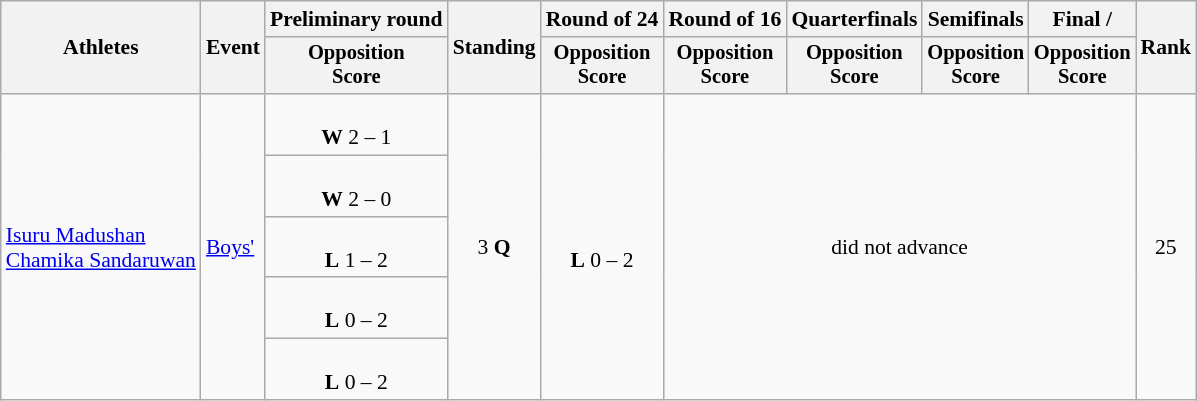<table class=wikitable style="font-size:90%">
<tr>
<th rowspan="2">Athletes</th>
<th rowspan="2">Event</th>
<th>Preliminary round</th>
<th rowspan="2">Standing</th>
<th>Round of 24</th>
<th>Round of 16</th>
<th>Quarterfinals</th>
<th>Semifinals</th>
<th>Final / </th>
<th rowspan=2>Rank</th>
</tr>
<tr style="font-size:95%">
<th>Opposition<br>Score</th>
<th>Opposition<br>Score</th>
<th>Opposition<br>Score</th>
<th>Opposition<br>Score</th>
<th>Opposition<br>Score</th>
<th>Opposition<br>Score</th>
</tr>
<tr align=center>
<td align=left rowspan=5><a href='#'>Isuru Madushan</a><br><a href='#'>Chamika Sandaruwan</a></td>
<td align=left rowspan=5><a href='#'>Boys'</a></td>
<td><br><strong>W</strong> 2 – 1</td>
<td rowspan=5>3 <strong>Q</strong></td>
<td rowspan=5><br><strong>L</strong> 0 – 2</td>
<td rowspan=5 colspan=4>did not advance</td>
<td rowspan=5>25</td>
</tr>
<tr align=center>
<td><br><strong>W</strong> 2 – 0</td>
</tr>
<tr align=center>
<td><br><strong>L</strong> 1 – 2</td>
</tr>
<tr align=center>
<td><br><strong>L</strong> 0 – 2</td>
</tr>
<tr align=center>
<td><br><strong>L</strong> 0 – 2</td>
</tr>
</table>
